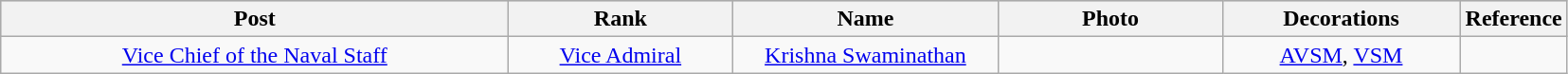<table class="wikitable" style="text-align:center">
<tr style="background:#cccccc">
<th scope="col" style="width: 350px;">Post</th>
<th scope="col" style="width: 150px;">Rank</th>
<th scope="col" style="width: 180px;">Name</th>
<th scope="col" style="width: 150px;">Photo</th>
<th scope="col" style="width: 160px;">Decorations</th>
<th scope="col" style="width: 5px;">Reference</th>
</tr>
<tr>
<td><a href='#'>Vice Chief of the Naval Staff</a></td>
<td><a href='#'>Vice Admiral</a></td>
<td><a href='#'>Krishna Swaminathan</a></td>
<td></td>
<td><a href='#'>AVSM</a>, <a href='#'>VSM</a></td>
<td></td>
</tr>
</table>
